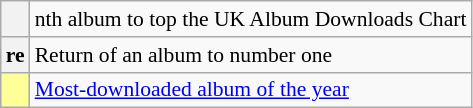<table class="wikitable plainrowheaders" style="font-size:90%;">
<tr>
<th scope=col></th>
<td>nth album to top the UK Album Downloads Chart</td>
</tr>
<tr>
<th scope=row style="text-align:center;">re</th>
<td>Return of an album to number one</td>
</tr>
<tr>
<td bgcolor=#FFFF99 align=center></td>
<td><a href='#'>Most-downloaded album of the year</a><br></td>
</tr>
</table>
